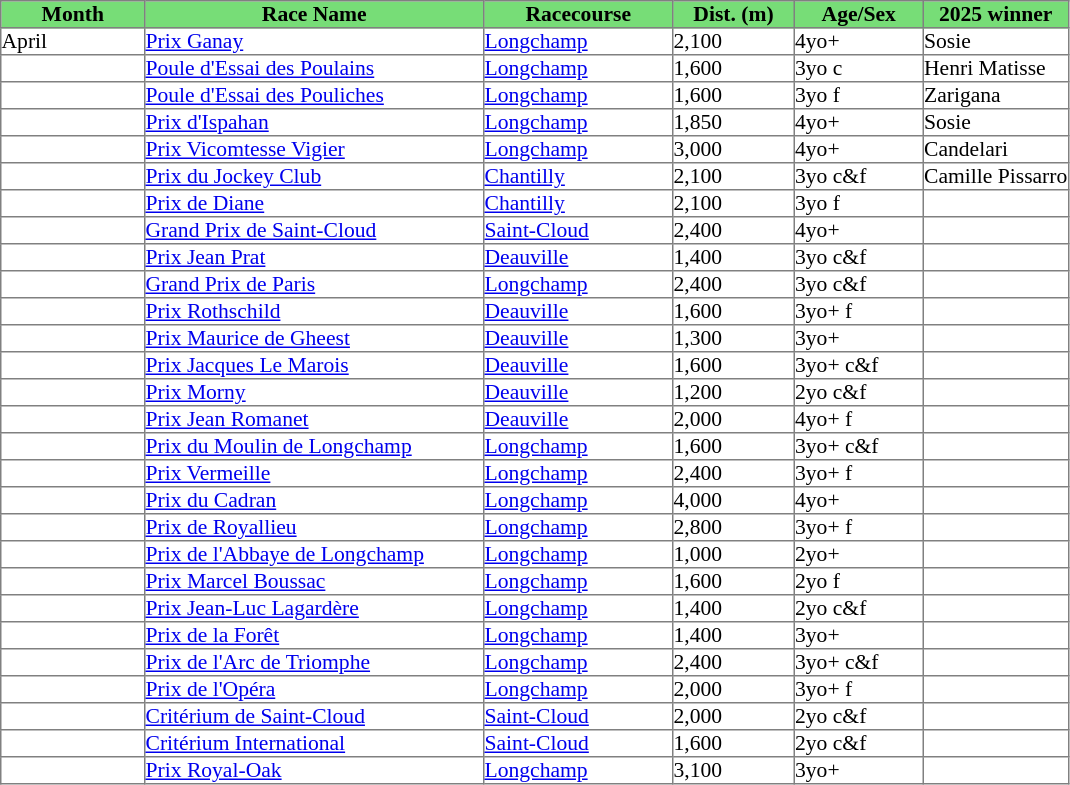<table class = "sortable" | border="1" cellpadding="0" style="border-collapse: collapse; font-size:90%">
<tr bgcolor="#77dd77" align="center">
<th>Month</th>
<th>Race Name</th>
<th>Racecourse</th>
<th>Dist. (m)</th>
<th>Age/Sex</th>
<th>2025 winner</th>
</tr>
<tr>
<td width=95px>April</td>
<td width=225px><a href='#'>Prix Ganay</a></td>
<td width=125px><a href='#'>Longchamp</a></td>
<td width=80px>2,100</td>
<td width=85px>4yo+</td>
<td>Sosie</td>
</tr>
<tr>
<td></td>
<td><a href='#'>Poule d'Essai des Poulains</a></td>
<td><a href='#'>Longchamp</a></td>
<td>1,600</td>
<td>3yo c</td>
<td>Henri Matisse</td>
</tr>
<tr>
<td></td>
<td><a href='#'>Poule d'Essai des Pouliches</a></td>
<td><a href='#'>Longchamp</a></td>
<td>1,600</td>
<td>3yo f</td>
<td>Zarigana</td>
</tr>
<tr>
<td></td>
<td><a href='#'>Prix d'Ispahan</a></td>
<td><a href='#'>Longchamp</a></td>
<td>1,850</td>
<td>4yo+</td>
<td>Sosie</td>
</tr>
<tr>
<td></td>
<td><a href='#'>Prix Vicomtesse Vigier</a></td>
<td><a href='#'>Longchamp</a></td>
<td>3,000</td>
<td>4yo+</td>
<td>Candelari</td>
</tr>
<tr>
<td></td>
<td><a href='#'>Prix du Jockey Club</a></td>
<td><a href='#'>Chantilly</a></td>
<td>2,100</td>
<td>3yo c&f</td>
<td>Camille Pissarro</td>
</tr>
<tr>
<td></td>
<td><a href='#'>Prix de Diane</a></td>
<td><a href='#'>Chantilly</a></td>
<td>2,100</td>
<td>3yo f</td>
<td></td>
</tr>
<tr>
<td></td>
<td><a href='#'>Grand Prix de Saint-Cloud</a></td>
<td><a href='#'>Saint-Cloud</a></td>
<td>2,400</td>
<td>4yo+</td>
<td></td>
</tr>
<tr>
<td></td>
<td><a href='#'>Prix Jean Prat</a></td>
<td><a href='#'>Deauville</a></td>
<td>1,400</td>
<td>3yo c&f</td>
<td></td>
</tr>
<tr>
<td></td>
<td><a href='#'>Grand Prix de Paris</a></td>
<td><a href='#'>Longchamp</a></td>
<td>2,400</td>
<td>3yo c&f</td>
<td></td>
</tr>
<tr>
<td></td>
<td><a href='#'>Prix Rothschild</a></td>
<td><a href='#'>Deauville</a></td>
<td>1,600</td>
<td>3yo+ f</td>
<td></td>
</tr>
<tr>
<td></td>
<td><a href='#'>Prix Maurice de Gheest</a></td>
<td><a href='#'>Deauville</a></td>
<td>1,300</td>
<td>3yo+</td>
<td></td>
</tr>
<tr>
<td></td>
<td><a href='#'>Prix Jacques Le Marois</a></td>
<td><a href='#'>Deauville</a></td>
<td>1,600</td>
<td>3yo+ c&f</td>
<td></td>
</tr>
<tr>
<td></td>
<td><a href='#'>Prix Morny</a></td>
<td><a href='#'>Deauville</a></td>
<td>1,200</td>
<td>2yo c&f</td>
<td></td>
</tr>
<tr>
<td></td>
<td><a href='#'>Prix Jean Romanet</a></td>
<td><a href='#'>Deauville</a></td>
<td>2,000</td>
<td>4yo+ f</td>
<td></td>
</tr>
<tr>
<td></td>
<td><a href='#'>Prix du Moulin de Longchamp</a></td>
<td><a href='#'>Longchamp</a></td>
<td>1,600</td>
<td>3yo+ c&f</td>
<td></td>
</tr>
<tr>
<td></td>
<td><a href='#'>Prix Vermeille</a></td>
<td><a href='#'>Longchamp</a></td>
<td>2,400</td>
<td>3yo+ f</td>
<td></td>
</tr>
<tr>
<td></td>
<td><a href='#'>Prix du Cadran</a></td>
<td><a href='#'>Longchamp</a></td>
<td>4,000</td>
<td>4yo+</td>
<td></td>
</tr>
<tr>
<td></td>
<td><a href='#'>Prix de Royallieu</a></td>
<td><a href='#'>Longchamp</a></td>
<td>2,800</td>
<td>3yo+ f</td>
<td></td>
</tr>
<tr>
<td></td>
<td><a href='#'>Prix de l'Abbaye de Longchamp</a></td>
<td><a href='#'>Longchamp</a></td>
<td>1,000</td>
<td>2yo+</td>
<td></td>
</tr>
<tr>
<td></td>
<td><a href='#'>Prix Marcel Boussac</a></td>
<td><a href='#'>Longchamp</a></td>
<td>1,600</td>
<td>2yo f</td>
<td></td>
</tr>
<tr>
<td></td>
<td><a href='#'>Prix Jean-Luc Lagardère</a></td>
<td><a href='#'>Longchamp</a></td>
<td>1,400</td>
<td>2yo c&f</td>
<td></td>
</tr>
<tr>
<td></td>
<td><a href='#'>Prix de la Forêt</a></td>
<td><a href='#'>Longchamp</a></td>
<td>1,400</td>
<td>3yo+</td>
<td></td>
</tr>
<tr>
<td></td>
<td><a href='#'>Prix de l'Arc de Triomphe</a></td>
<td><a href='#'>Longchamp</a></td>
<td>2,400</td>
<td>3yo+ c&f</td>
<td></td>
</tr>
<tr>
<td></td>
<td><a href='#'>Prix de l'Opéra</a></td>
<td><a href='#'>Longchamp</a></td>
<td>2,000</td>
<td>3yo+ f</td>
<td></td>
</tr>
<tr>
<td></td>
<td><a href='#'>Critérium de Saint-Cloud</a></td>
<td><a href='#'>Saint-Cloud</a></td>
<td>2,000</td>
<td>2yo c&f</td>
<td></td>
</tr>
<tr>
<td></td>
<td><a href='#'>Critérium International</a></td>
<td><a href='#'>Saint-Cloud</a></td>
<td>1,600</td>
<td>2yo c&f</td>
<td></td>
</tr>
<tr>
<td></td>
<td><a href='#'>Prix Royal-Oak</a></td>
<td><a href='#'>Longchamp</a></td>
<td>3,100</td>
<td>3yo+</td>
<td></td>
</tr>
</table>
